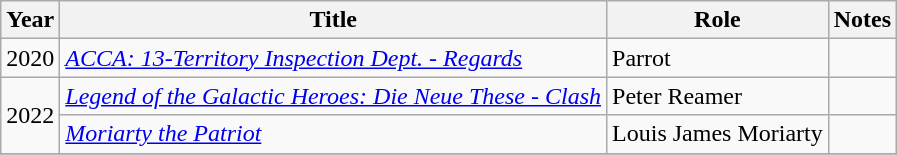<table class="wikitable">
<tr>
<th>Year</th>
<th>Title</th>
<th>Role</th>
<th class="unsortable">Notes</th>
</tr>
<tr>
<td>2020</td>
<td><em><a href='#'>ACCA: 13-Territory Inspection Dept. - Regards</a></em></td>
<td>Parrot</td>
<td></td>
</tr>
<tr>
<td rowspan="2">2022</td>
<td><em><a href='#'> Legend of the Galactic Heroes: Die Neue These - Clash</a></em></td>
<td>Peter Reamer</td>
<td></td>
</tr>
<tr>
<td><em><a href='#'>Moriarty the Patriot</a></em></td>
<td>Louis James Moriarty</td>
<td></td>
</tr>
<tr>
</tr>
</table>
